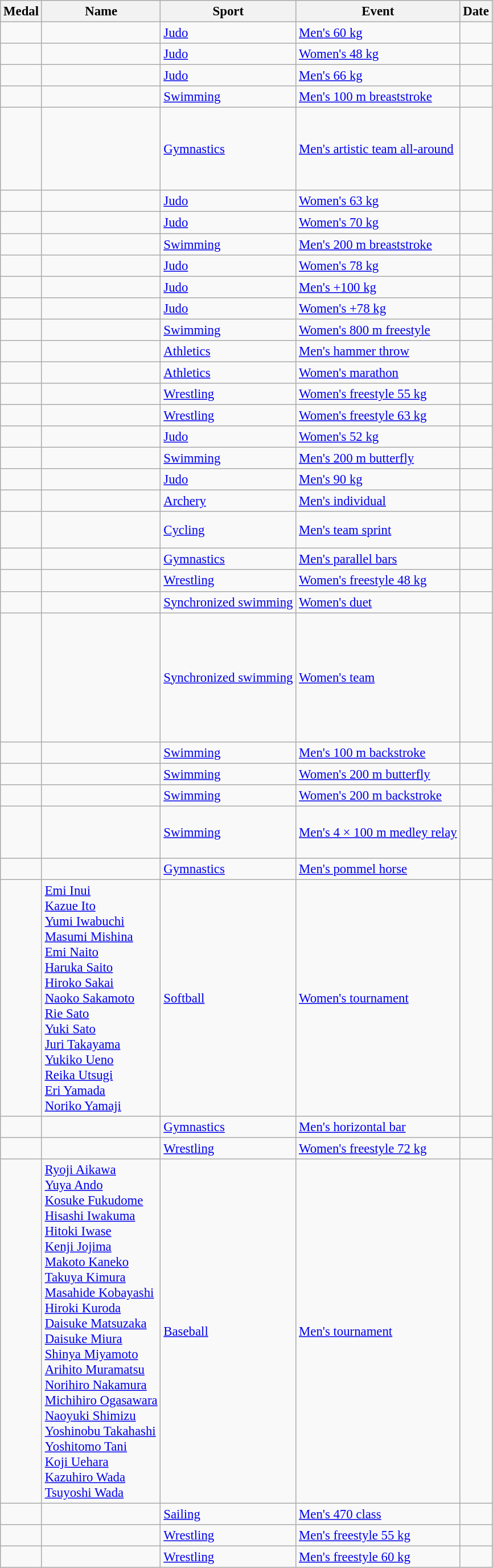<table class="wikitable sortable" style="font-size:95%">
<tr>
<th>Medal</th>
<th>Name</th>
<th>Sport</th>
<th>Event</th>
<th>Date</th>
</tr>
<tr>
<td></td>
<td></td>
<td><a href='#'>Judo</a></td>
<td><a href='#'>Men's 60 kg</a></td>
<td></td>
</tr>
<tr>
<td></td>
<td></td>
<td><a href='#'>Judo</a></td>
<td><a href='#'>Women's 48 kg</a></td>
<td></td>
</tr>
<tr>
<td></td>
<td></td>
<td><a href='#'>Judo</a></td>
<td><a href='#'>Men's 66 kg</a></td>
<td></td>
</tr>
<tr>
<td></td>
<td></td>
<td><a href='#'>Swimming</a></td>
<td><a href='#'>Men's 100 m breaststroke</a></td>
<td></td>
</tr>
<tr>
<td></td>
<td><br><br><br><br><br></td>
<td><a href='#'>Gymnastics</a></td>
<td><a href='#'>Men's artistic team all-around</a></td>
<td></td>
</tr>
<tr>
<td></td>
<td></td>
<td><a href='#'>Judo</a></td>
<td><a href='#'>Women's 63 kg</a></td>
<td></td>
</tr>
<tr>
<td></td>
<td></td>
<td><a href='#'>Judo</a></td>
<td><a href='#'>Women's 70 kg</a></td>
<td></td>
</tr>
<tr>
<td></td>
<td></td>
<td><a href='#'>Swimming</a></td>
<td><a href='#'>Men's 200 m breaststroke</a></td>
<td></td>
</tr>
<tr>
<td></td>
<td></td>
<td><a href='#'>Judo</a></td>
<td><a href='#'>Women's 78 kg</a></td>
<td></td>
</tr>
<tr>
<td></td>
<td></td>
<td><a href='#'>Judo</a></td>
<td><a href='#'>Men's +100 kg</a></td>
<td></td>
</tr>
<tr>
<td></td>
<td></td>
<td><a href='#'>Judo</a></td>
<td><a href='#'>Women's +78 kg</a></td>
<td></td>
</tr>
<tr>
<td></td>
<td></td>
<td><a href='#'>Swimming</a></td>
<td><a href='#'>Women's 800 m freestyle</a></td>
<td></td>
</tr>
<tr>
<td></td>
<td></td>
<td><a href='#'>Athletics</a></td>
<td><a href='#'>Men's hammer throw</a></td>
<td></td>
</tr>
<tr>
<td></td>
<td></td>
<td><a href='#'>Athletics</a></td>
<td><a href='#'>Women's marathon</a></td>
<td></td>
</tr>
<tr>
<td></td>
<td></td>
<td><a href='#'>Wrestling</a></td>
<td><a href='#'>Women's freestyle 55 kg</a></td>
<td></td>
</tr>
<tr>
<td></td>
<td></td>
<td><a href='#'>Wrestling</a></td>
<td><a href='#'>Women's freestyle 63 kg</a></td>
<td></td>
</tr>
<tr>
<td></td>
<td></td>
<td><a href='#'>Judo</a></td>
<td><a href='#'>Women's 52 kg</a></td>
<td></td>
</tr>
<tr>
<td></td>
<td></td>
<td><a href='#'>Swimming</a></td>
<td><a href='#'>Men's 200 m butterfly</a></td>
<td></td>
</tr>
<tr>
<td></td>
<td></td>
<td><a href='#'>Judo</a></td>
<td><a href='#'>Men's 90 kg</a></td>
<td></td>
</tr>
<tr>
<td></td>
<td></td>
<td><a href='#'>Archery</a></td>
<td><a href='#'>Men's individual</a></td>
<td></td>
</tr>
<tr>
<td></td>
<td><br><br></td>
<td><a href='#'>Cycling</a></td>
<td><a href='#'>Men's team sprint</a></td>
<td></td>
</tr>
<tr>
<td></td>
<td></td>
<td><a href='#'>Gymnastics</a></td>
<td><a href='#'>Men's parallel bars</a></td>
<td></td>
</tr>
<tr>
<td></td>
<td></td>
<td><a href='#'>Wrestling</a></td>
<td><a href='#'>Women's freestyle 48 kg</a></td>
<td></td>
</tr>
<tr>
<td></td>
<td><br></td>
<td><a href='#'>Synchronized swimming</a></td>
<td><a href='#'>Women's duet</a></td>
<td></td>
</tr>
<tr>
<td></td>
<td><br><br><br><br><br><br><br><br></td>
<td><a href='#'>Synchronized swimming</a></td>
<td><a href='#'>Women's team</a></td>
<td></td>
</tr>
<tr>
<td></td>
<td></td>
<td><a href='#'>Swimming</a></td>
<td><a href='#'>Men's 100 m backstroke</a></td>
<td></td>
</tr>
<tr>
<td></td>
<td></td>
<td><a href='#'>Swimming</a></td>
<td><a href='#'>Women's 200 m butterfly</a></td>
<td></td>
</tr>
<tr>
<td></td>
<td></td>
<td><a href='#'>Swimming</a></td>
<td><a href='#'>Women's 200 m backstroke</a></td>
<td></td>
</tr>
<tr>
<td></td>
<td><br><br><br></td>
<td><a href='#'>Swimming</a></td>
<td><a href='#'>Men's 4 × 100 m medley relay</a></td>
<td></td>
</tr>
<tr>
<td></td>
<td></td>
<td><a href='#'>Gymnastics</a></td>
<td><a href='#'>Men's pommel horse</a></td>
<td></td>
</tr>
<tr>
<td></td>
<td><a href='#'>Emi Inui</a><br><a href='#'>Kazue Ito</a><br><a href='#'>Yumi Iwabuchi</a><br><a href='#'>Masumi Mishina</a><br><a href='#'>Emi Naito</a><br><a href='#'>Haruka Saito</a><br><a href='#'>Hiroko Sakai</a><br><a href='#'>Naoko Sakamoto</a><br><a href='#'>Rie Sato</a><br><a href='#'>Yuki Sato</a><br><a href='#'>Juri Takayama</a><br><a href='#'>Yukiko Ueno</a><br><a href='#'>Reika Utsugi</a><br><a href='#'>Eri Yamada</a><br><a href='#'>Noriko Yamaji</a></td>
<td><a href='#'>Softball</a></td>
<td><a href='#'>Women's tournament</a></td>
<td></td>
</tr>
<tr>
<td></td>
<td></td>
<td><a href='#'>Gymnastics</a></td>
<td><a href='#'>Men's horizontal bar</a></td>
<td></td>
</tr>
<tr>
<td></td>
<td></td>
<td><a href='#'>Wrestling</a></td>
<td><a href='#'>Women's freestyle 72 kg</a></td>
<td></td>
</tr>
<tr>
<td></td>
<td><a href='#'>Ryoji Aikawa</a><br><a href='#'>Yuya Ando</a><br><a href='#'>Kosuke Fukudome</a><br><a href='#'>Hisashi Iwakuma</a><br><a href='#'>Hitoki Iwase</a><br><a href='#'>Kenji Jojima</a><br><a href='#'>Makoto Kaneko</a><br><a href='#'>Takuya Kimura</a><br><a href='#'>Masahide Kobayashi</a><br><a href='#'>Hiroki Kuroda</a><br><a href='#'>Daisuke Matsuzaka</a><br><a href='#'>Daisuke Miura</a><br><a href='#'>Shinya Miyamoto</a><br><a href='#'>Arihito Muramatsu</a><br><a href='#'>Norihiro Nakamura</a><br><a href='#'>Michihiro Ogasawara</a><br><a href='#'>Naoyuki Shimizu</a><br><a href='#'>Yoshinobu Takahashi</a><br><a href='#'>Yoshitomo Tani</a><br><a href='#'>Koji Uehara</a><br><a href='#'>Kazuhiro Wada</a><br><a href='#'>Tsuyoshi Wada</a></td>
<td><a href='#'>Baseball</a></td>
<td><a href='#'>Men's tournament</a></td>
<td></td>
</tr>
<tr>
<td></td>
<td><br></td>
<td><a href='#'>Sailing</a></td>
<td><a href='#'>Men's 470 class</a></td>
<td></td>
</tr>
<tr>
<td></td>
<td></td>
<td><a href='#'>Wrestling</a></td>
<td><a href='#'>Men's freestyle 55 kg</a></td>
<td></td>
</tr>
<tr>
<td></td>
<td></td>
<td><a href='#'>Wrestling</a></td>
<td><a href='#'>Men's freestyle 60 kg</a></td>
<td></td>
</tr>
</table>
